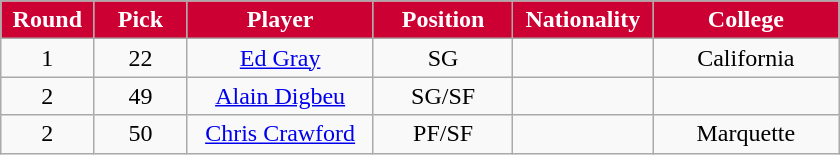<table class="wikitable sortable sortable">
<tr>
<th style="background:#C03; color:#FFFFFF" width="10%">Round</th>
<th style="background:#C03; color:#FFFFFF" width="10%">Pick</th>
<th style="background:#C03; color:#FFFFFF" width="20%">Player</th>
<th style="background:#C03; color:#FFFFFF" width="15%">Position</th>
<th style="background:#C03; color:#FFFFFF" width="15%">Nationality</th>
<th style="background:#C03; color:#FFFFFF" width="20%">College</th>
</tr>
<tr style="text-align: center">
<td>1</td>
<td>22</td>
<td><a href='#'>Ed Gray</a></td>
<td>SG</td>
<td></td>
<td>California</td>
</tr>
<tr style="text-align: center">
<td>2</td>
<td>49</td>
<td><a href='#'>Alain Digbeu</a></td>
<td>SG/SF</td>
<td></td>
<td></td>
</tr>
<tr style="text-align: center">
<td>2</td>
<td>50</td>
<td><a href='#'>Chris Crawford</a></td>
<td>PF/SF</td>
<td></td>
<td>Marquette</td>
</tr>
</table>
